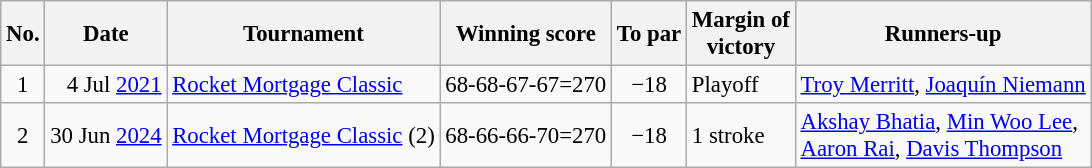<table class="wikitable" style="font-size:95%;">
<tr>
<th>No.</th>
<th>Date</th>
<th>Tournament</th>
<th>Winning score</th>
<th>To par</th>
<th>Margin of<br>victory</th>
<th>Runners-up</th>
</tr>
<tr>
<td align=center>1</td>
<td align=right>4 Jul <a href='#'>2021</a></td>
<td><a href='#'>Rocket Mortgage Classic</a></td>
<td align=right>68-68-67-67=270</td>
<td align=center>−18</td>
<td>Playoff</td>
<td> <a href='#'>Troy Merritt</a>,  <a href='#'>Joaquín Niemann</a></td>
</tr>
<tr>
<td align=center>2</td>
<td align=right>30 Jun <a href='#'>2024</a></td>
<td><a href='#'>Rocket Mortgage Classic</a> (2)</td>
<td align=right>68-66-66-70=270</td>
<td align=center>−18</td>
<td>1 stroke</td>
<td> <a href='#'>Akshay Bhatia</a>,  <a href='#'>Min Woo Lee</a>,<br> <a href='#'>Aaron Rai</a>,  <a href='#'>Davis Thompson</a></td>
</tr>
</table>
